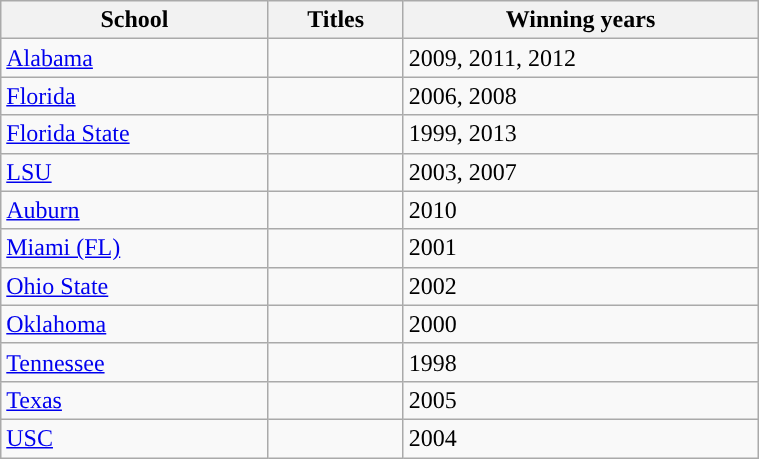<table class="wikitable sortable" style="width:40%">
<tr>
<th width=px>School</th>
<th width=px>Titles</th>
<th width=px>Winning years</th>
</tr>
<tr>
<td><a href='#'>Alabama</a></td>
<td></td>
<td>2009, 2011, 2012 </td>
</tr>
<tr>
<td><a href='#'>Florida</a></td>
<td></td>
<td>2006, 2008</td>
</tr>
<tr>
<td><a href='#'>Florida State</a></td>
<td></td>
<td>1999, 2013</td>
</tr>
<tr>
<td><a href='#'>LSU</a></td>
<td></td>
<td>2003, 2007</td>
</tr>
<tr>
<td><a href='#'>Auburn</a></td>
<td></td>
<td>2010</td>
</tr>
<tr>
<td><a href='#'>Miami (FL)</a></td>
<td></td>
<td>2001</td>
</tr>
<tr>
<td><a href='#'>Ohio State</a></td>
<td></td>
<td>2002</td>
</tr>
<tr>
<td><a href='#'>Oklahoma</a></td>
<td></td>
<td>2000</td>
</tr>
<tr>
<td><a href='#'>Tennessee</a></td>
<td></td>
<td>1998</td>
</tr>
<tr>
<td><a href='#'>Texas</a></td>
<td></td>
<td>2005</td>
</tr>
<tr>
<td><a href='#'>USC</a></td>
<td></td>
<td>2004</td>
</tr>
</table>
